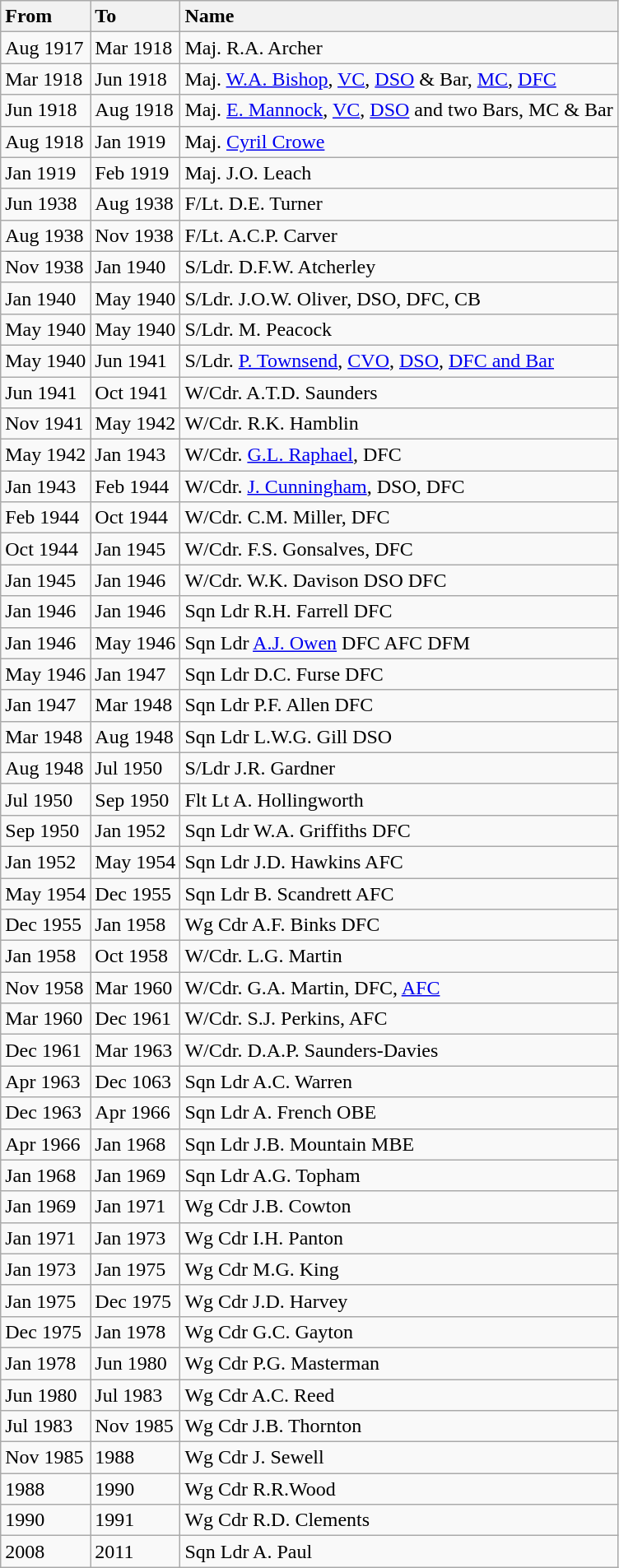<table class="wikitable">
<tr>
<th style="text-align: left;">From</th>
<th style="text-align: left;">To</th>
<th style="text-align: left;">Name</th>
</tr>
<tr ---->
<td>Aug 1917</td>
<td>Mar 1918</td>
<td>Maj. R.A. Archer</td>
</tr>
<tr ---->
<td>Mar 1918</td>
<td>Jun 1918</td>
<td>Maj. <a href='#'>W.A. Bishop</a>, <a href='#'>VC</a>, <a href='#'>DSO</a> & Bar, <a href='#'>MC</a>, <a href='#'>DFC</a></td>
</tr>
<tr ---->
<td>Jun 1918</td>
<td>Aug 1918</td>
<td>Maj. <a href='#'>E. Mannock</a>, <a href='#'>VC</a>, <a href='#'>DSO</a> and two Bars, MC & Bar</td>
</tr>
<tr ---->
<td>Aug 1918</td>
<td>Jan 1919</td>
<td>Maj. <a href='#'>Cyril Crowe</a></td>
</tr>
<tr ---->
<td>Jan 1919</td>
<td>Feb 1919</td>
<td>Maj. J.O. Leach</td>
</tr>
<tr ---->
<td>Jun 1938</td>
<td>Aug 1938</td>
<td>F/Lt. D.E. Turner</td>
</tr>
<tr ---->
<td>Aug 1938</td>
<td>Nov 1938</td>
<td>F/Lt. A.C.P. Carver</td>
</tr>
<tr ---->
<td>Nov 1938</td>
<td>Jan 1940</td>
<td>S/Ldr. D.F.W. Atcherley</td>
</tr>
<tr ---->
<td>Jan 1940</td>
<td>May 1940</td>
<td>S/Ldr. J.O.W. Oliver, DSO, DFC, CB</td>
</tr>
<tr ---->
<td>May 1940</td>
<td>May 1940</td>
<td>S/Ldr. M. Peacock</td>
</tr>
<tr ---->
<td>May 1940</td>
<td>Jun 1941</td>
<td>S/Ldr. <a href='#'>P. Townsend</a>, <a href='#'>CVO</a>, <a href='#'>DSO</a>, <a href='#'>DFC and Bar</a></td>
</tr>
<tr ---->
<td>Jun 1941</td>
<td>Oct 1941</td>
<td>W/Cdr. A.T.D. Saunders</td>
</tr>
<tr ---->
<td>Nov 1941</td>
<td>May 1942</td>
<td>W/Cdr. R.K. Hamblin</td>
</tr>
<tr ---->
<td>May 1942</td>
<td>Jan 1943</td>
<td>W/Cdr. <a href='#'>G.L. Raphael</a>, DFC</td>
</tr>
<tr ---->
<td>Jan 1943</td>
<td>Feb 1944</td>
<td>W/Cdr. <a href='#'>J. Cunningham</a>, DSO, DFC</td>
</tr>
<tr ---->
<td>Feb 1944</td>
<td>Oct 1944</td>
<td>W/Cdr. C.M. Miller, DFC</td>
</tr>
<tr ---->
<td>Oct 1944</td>
<td>Jan 1945</td>
<td>W/Cdr. F.S. Gonsalves, DFC</td>
</tr>
<tr ---->
<td>Jan 1945</td>
<td>Jan 1946</td>
<td>W/Cdr. W.K. Davison DSO DFC</td>
</tr>
<tr ---->
<td>Jan 1946</td>
<td>Jan 1946</td>
<td>Sqn Ldr R.H. Farrell DFC</td>
</tr>
<tr ---->
<td>Jan 1946</td>
<td>May 1946</td>
<td>Sqn Ldr <a href='#'>A.J. Owen</a> DFC AFC DFM</td>
</tr>
<tr ---->
<td>May 1946</td>
<td>Jan 1947</td>
<td>Sqn Ldr D.C. Furse DFC</td>
</tr>
<tr ---->
<td>Jan 1947</td>
<td>Mar 1948</td>
<td>Sqn Ldr P.F. Allen DFC</td>
</tr>
<tr ---->
<td>Mar 1948</td>
<td>Aug 1948</td>
<td>Sqn Ldr L.W.G. Gill DSO</td>
</tr>
<tr ---->
<td>Aug 1948</td>
<td>Jul 1950</td>
<td>S/Ldr J.R. Gardner</td>
</tr>
<tr ---->
<td>Jul 1950</td>
<td>Sep 1950</td>
<td>Flt Lt A. Hollingworth</td>
</tr>
<tr ---->
<td>Sep 1950</td>
<td>Jan 1952</td>
<td>Sqn Ldr W.A. Griffiths DFC</td>
</tr>
<tr ---->
<td>Jan 1952</td>
<td>May 1954</td>
<td>Sqn Ldr J.D. Hawkins AFC</td>
</tr>
<tr ---->
<td>May 1954</td>
<td>Dec 1955</td>
<td>Sqn Ldr B. Scandrett AFC</td>
</tr>
<tr ---->
<td>Dec 1955</td>
<td>Jan 1958</td>
<td>Wg Cdr A.F. Binks DFC</td>
</tr>
<tr ---->
<td>Jan 1958</td>
<td>Oct 1958</td>
<td>W/Cdr. L.G. Martin</td>
</tr>
<tr ---->
<td>Nov 1958</td>
<td>Mar 1960</td>
<td>W/Cdr. G.A. Martin, DFC, <a href='#'>AFC</a></td>
</tr>
<tr ---->
<td>Mar 1960</td>
<td>Dec 1961</td>
<td>W/Cdr. S.J. Perkins, AFC</td>
</tr>
<tr ---->
<td>Dec 1961</td>
<td>Mar 1963</td>
<td>W/Cdr. D.A.P. Saunders-Davies</td>
</tr>
<tr ---->
<td>Apr 1963</td>
<td>Dec 1063</td>
<td>Sqn Ldr A.C. Warren</td>
</tr>
<tr ---->
<td>Dec 1963</td>
<td>Apr 1966</td>
<td>Sqn Ldr A. French OBE</td>
</tr>
<tr ---->
<td>Apr 1966</td>
<td>Jan 1968</td>
<td>Sqn Ldr J.B. Mountain MBE</td>
</tr>
<tr ---->
<td>Jan 1968</td>
<td>Jan 1969</td>
<td>Sqn Ldr A.G. Topham</td>
</tr>
<tr ---->
<td>Jan 1969</td>
<td>Jan 1971</td>
<td>Wg Cdr J.B. Cowton</td>
</tr>
<tr ---->
<td>Jan 1971</td>
<td>Jan 1973</td>
<td>Wg Cdr I.H. Panton</td>
</tr>
<tr ---->
<td>Jan 1973</td>
<td>Jan 1975</td>
<td>Wg Cdr M.G. King</td>
</tr>
<tr ---->
<td>Jan 1975</td>
<td>Dec 1975</td>
<td>Wg Cdr J.D. Harvey</td>
</tr>
<tr ---->
<td>Dec 1975</td>
<td>Jan 1978</td>
<td>Wg Cdr G.C. Gayton</td>
</tr>
<tr ---->
<td>Jan 1978</td>
<td>Jun 1980</td>
<td>Wg Cdr P.G. Masterman</td>
</tr>
<tr ---->
<td>Jun 1980</td>
<td>Jul 1983</td>
<td>Wg Cdr A.C. Reed</td>
</tr>
<tr ---->
<td>Jul 1983</td>
<td>Nov 1985</td>
<td>Wg Cdr J.B. Thornton</td>
</tr>
<tr ---->
<td>Nov 1985</td>
<td>1988</td>
<td>Wg Cdr J. Sewell</td>
</tr>
<tr ---->
<td>1988</td>
<td>1990</td>
<td>Wg Cdr R.R.Wood</td>
</tr>
<tr ---->
<td>1990</td>
<td>1991</td>
<td>Wg Cdr R.D. Clements</td>
</tr>
<tr ---->
<td>2008</td>
<td>2011</td>
<td>Sqn Ldr A. Paul</td>
</tr>
</table>
